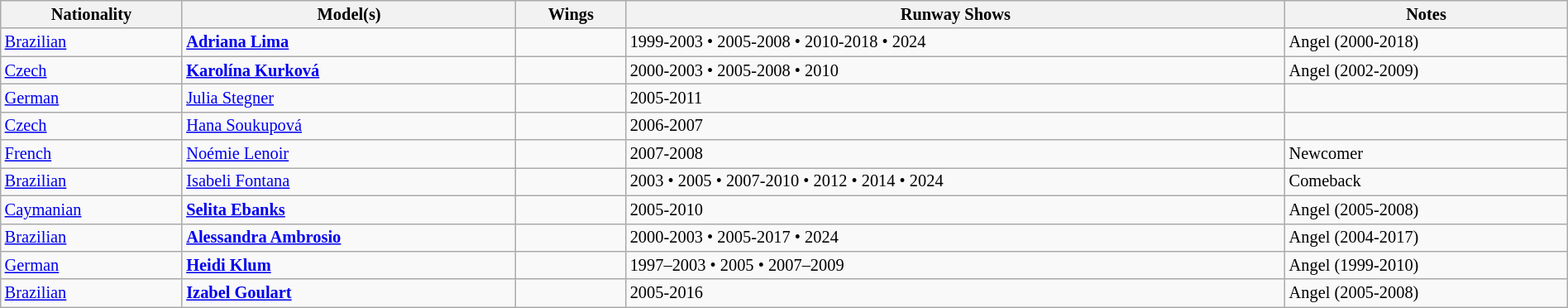<table class="sortable wikitable"  style="font-size:85%; width:100%;">
<tr>
<th>Nationality</th>
<th>Model(s)</th>
<th>Wings</th>
<th>Runway Shows</th>
<th>Notes</th>
</tr>
<tr>
<td> <a href='#'>Brazilian</a></td>
<td><strong><a href='#'>Adriana Lima</a></strong></td>
<td></td>
<td>1999-2003 • 2005-2008 • 2010-2018 • 2024</td>
<td> Angel (2000-2018)</td>
</tr>
<tr>
<td> <a href='#'>Czech</a></td>
<td><strong><a href='#'>Karolína Kurková</a></strong></td>
<td></td>
<td>2000-2003 • 2005-2008 • 2010</td>
<td> Angel (2002-2009)</td>
</tr>
<tr>
<td> <a href='#'>German</a></td>
<td><a href='#'>Julia Stegner</a></td>
<td align="center"></td>
<td>2005-2011</td>
<td></td>
</tr>
<tr>
<td> <a href='#'>Czech</a></td>
<td><a href='#'>Hana Soukupová</a></td>
<td></td>
<td>2006-2007</td>
<td></td>
</tr>
<tr>
<td> <a href='#'>French</a></td>
<td><a href='#'>Noémie Lenoir</a></td>
<td align="center"></td>
<td>2007-2008</td>
<td>Newcomer</td>
</tr>
<tr>
<td> <a href='#'>Brazilian</a></td>
<td><a href='#'>Isabeli Fontana</a></td>
<td></td>
<td>2003 • 2005 • 2007-2010 • 2012 • 2014 • 2024</td>
<td>Comeback</td>
</tr>
<tr>
<td> <a href='#'>Caymanian</a></td>
<td><strong><a href='#'>Selita Ebanks</a></strong></td>
<td></td>
<td>2005-2010</td>
<td> Angel (2005-2008)</td>
</tr>
<tr>
<td> <a href='#'>Brazilian</a></td>
<td><strong><a href='#'>Alessandra Ambrosio</a></strong></td>
<td></td>
<td>2000-2003 • 2005-2017 • 2024</td>
<td> Angel (2004-2017)</td>
</tr>
<tr>
<td> <a href='#'>German</a></td>
<td><strong><a href='#'>Heidi Klum</a></strong></td>
<td></td>
<td>1997–2003 • 2005 • 2007–2009</td>
<td> Angel (1999-2010)</td>
</tr>
<tr>
<td> <a href='#'>Brazilian</a></td>
<td><strong><a href='#'>Izabel Goulart</a></strong></td>
<td align="center"></td>
<td>2005-2016</td>
<td> Angel (2005-2008)</td>
</tr>
</table>
